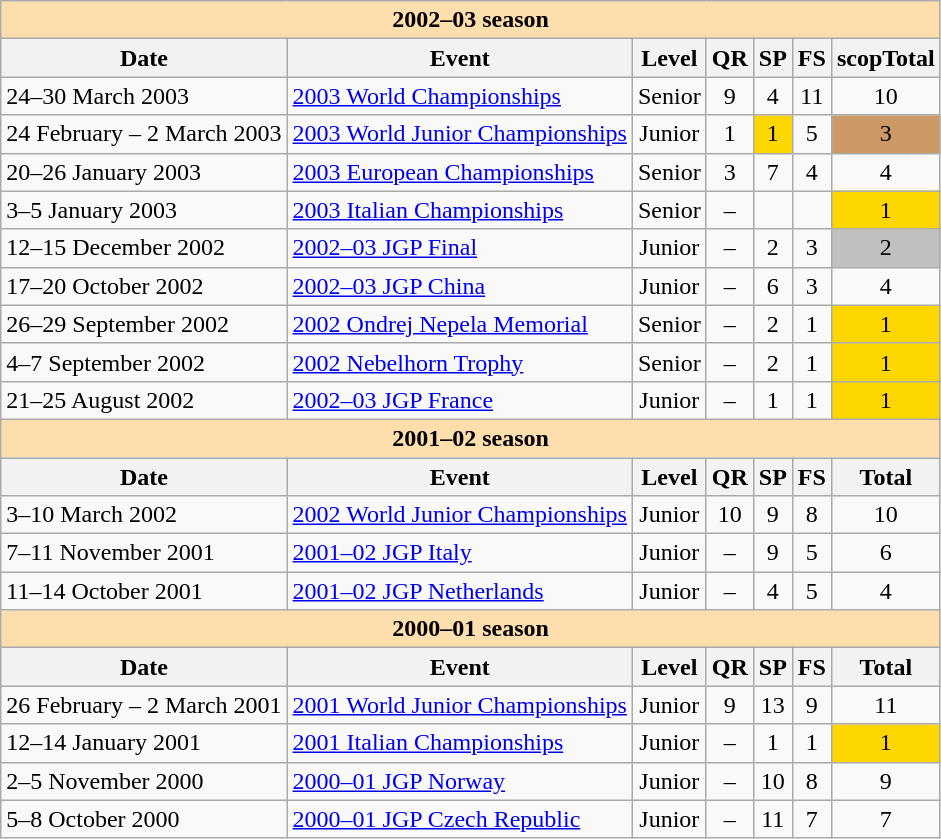<table class="wikitable">
<tr>
<th style="background-color: #ffdead;" colspan=7>2002–03 season</th>
</tr>
<tr>
<th>Date</th>
<th>Event</th>
<th>Level</th>
<th>QR</th>
<th>SP</th>
<th>FS</th>
<th>scopTotal</th>
</tr>
<tr>
<td>24–30 March 2003</td>
<td><a href='#'>2003 World Championships</a></td>
<td align=center>Senior</td>
<td align=center>9</td>
<td align=center>4</td>
<td align=center>11</td>
<td align=center>10</td>
</tr>
<tr>
<td>24 February – 2 March 2003</td>
<td><a href='#'>2003 World Junior Championships</a></td>
<td align=center>Junior</td>
<td align=center>1</td>
<td align=center bgcolor=gold>1</td>
<td align=center>5</td>
<td align=center bgcolor=#cc9966>3</td>
</tr>
<tr>
<td>20–26 January 2003</td>
<td><a href='#'>2003 European Championships</a></td>
<td align=center>Senior</td>
<td align=center>3</td>
<td align=center>7</td>
<td align=center>4</td>
<td align=center>4</td>
</tr>
<tr>
<td>3–5 January 2003</td>
<td><a href='#'>2003 Italian Championships</a></td>
<td align=center>Senior</td>
<td align=center>–</td>
<td align=center></td>
<td align=center></td>
<td align=center bgcolor=gold>1</td>
</tr>
<tr>
<td>12–15 December 2002</td>
<td><a href='#'>2002–03 JGP Final</a></td>
<td align=center>Junior</td>
<td align=center>–</td>
<td align=center>2</td>
<td align=center>3</td>
<td align=center bgcolor=silver>2</td>
</tr>
<tr>
<td>17–20 October 2002</td>
<td><a href='#'>2002–03 JGP China</a></td>
<td align=center>Junior</td>
<td align=center>–</td>
<td align=center>6</td>
<td align=center>3</td>
<td align=center>4</td>
</tr>
<tr>
<td>26–29 September 2002</td>
<td><a href='#'>2002 Ondrej Nepela Memorial</a></td>
<td align=center>Senior</td>
<td align=center>–</td>
<td align=center>2</td>
<td align=center>1</td>
<td align=center bgcolor=gold>1</td>
</tr>
<tr>
<td>4–7 September 2002</td>
<td><a href='#'>2002 Nebelhorn Trophy</a></td>
<td align=center>Senior</td>
<td align=center>–</td>
<td align=center>2</td>
<td align=center>1</td>
<td align=center bgcolor=gold>1</td>
</tr>
<tr>
<td>21–25 August 2002</td>
<td><a href='#'>2002–03 JGP France</a></td>
<td align=center>Junior</td>
<td align=center>–</td>
<td align=center>1</td>
<td align=center>1</td>
<td align=center bgcolor=gold>1</td>
</tr>
<tr>
<th style="background-color: #ffdead;" colspan=7>2001–02 season</th>
</tr>
<tr>
<th>Date</th>
<th>Event</th>
<th>Level</th>
<th>QR</th>
<th>SP</th>
<th>FS</th>
<th>Total</th>
</tr>
<tr>
<td>3–10 March 2002</td>
<td><a href='#'>2002 World Junior Championships</a></td>
<td align=center>Junior</td>
<td align=center>10</td>
<td align=center>9</td>
<td align=center>8</td>
<td align=center>10</td>
</tr>
<tr>
<td>7–11 November 2001</td>
<td><a href='#'>2001–02 JGP Italy</a></td>
<td align=center>Junior</td>
<td align=center>–</td>
<td align=center>9</td>
<td align=center>5</td>
<td align=center>6</td>
</tr>
<tr>
<td>11–14 October 2001</td>
<td><a href='#'>2001–02 JGP Netherlands</a></td>
<td align=center>Junior</td>
<td align=center>–</td>
<td align=center>4</td>
<td align=center>5</td>
<td align=center>4</td>
</tr>
<tr>
<th style="background-color: #ffdead;" colspan=7>2000–01 season</th>
</tr>
<tr>
<th>Date</th>
<th>Event</th>
<th>Level</th>
<th>QR</th>
<th>SP</th>
<th>FS</th>
<th>Total</th>
</tr>
<tr>
<td>26 February – 2 March 2001</td>
<td><a href='#'>2001 World Junior Championships</a></td>
<td align=center>Junior</td>
<td align=center>9</td>
<td align=center>13</td>
<td align=center>9</td>
<td align=center>11</td>
</tr>
<tr>
<td>12–14 January 2001</td>
<td><a href='#'>2001 Italian Championships</a></td>
<td align=center>Junior</td>
<td align=center>–</td>
<td align=center>1</td>
<td align=center>1</td>
<td align=center bgcolor=gold>1</td>
</tr>
<tr>
<td>2–5 November 2000</td>
<td><a href='#'>2000–01 JGP Norway</a></td>
<td align=center>Junior</td>
<td align=center>–</td>
<td align=center>10</td>
<td align=center>8</td>
<td align=center>9</td>
</tr>
<tr>
<td>5–8 October 2000</td>
<td><a href='#'>2000–01 JGP Czech Republic</a></td>
<td align=center>Junior</td>
<td align=center>–</td>
<td align=center>11</td>
<td align=center>7</td>
<td align=center>7</td>
</tr>
</table>
